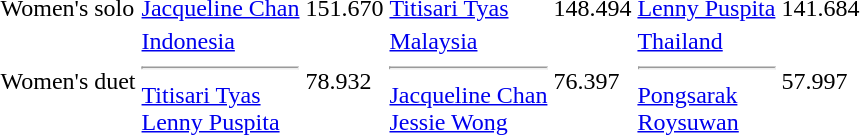<table>
<tr>
<td>Women's solo</td>
<td> <a href='#'>Jacqueline Chan</a></td>
<td>151.670</td>
<td> <a href='#'>Titisari Tyas</a></td>
<td>148.494</td>
<td> <a href='#'>Lenny Puspita</a></td>
<td>141.684</td>
</tr>
<tr>
<td>Women's duet</td>
<td> <a href='#'>Indonesia</a> <hr> <a href='#'>Titisari Tyas</a><br><a href='#'>Lenny Puspita</a></td>
<td>78.932</td>
<td> <a href='#'>Malaysia</a> <hr> <a href='#'>Jacqueline Chan</a><br><a href='#'>Jessie Wong</a></td>
<td>76.397</td>
<td> <a href='#'>Thailand</a> <hr> <a href='#'>Pongsarak</a><br><a href='#'>Roysuwan</a></td>
<td>57.997</td>
</tr>
</table>
